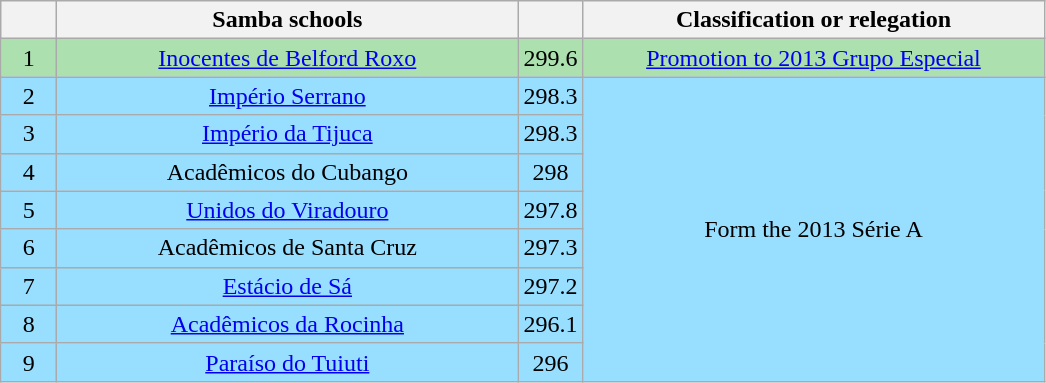<table class="wikitable">
<tr>
<th width="30"></th>
<th width="300">Samba schools</th>
<th width="20"></th>
<th width="300">Classification or relegation</th>
</tr>
<tr align="center">
<td bgcolor=ACE1AF>1</td>
<td bgcolor=ACE1AF><a href='#'>Inocentes de Belford Roxo</a></td>
<td bgcolor=ACE1AF>299.6</td>
<td bgcolor=ACE1AF><a href='#'><span>Promotion to 2013 Grupo Especial</span></a></td>
</tr>
<tr align="center">
<td bgcolor=97DEFF>2</td>
<td bgcolor=97DEFF><a href='#'>Império Serrano</a></td>
<td bgcolor=97DEFF>298.3</td>
<td rowspan="8" bgcolor=97DEFF><span>Form the 2013 Série A</span></td>
</tr>
<tr align="center">
<td bgcolor=97DEFF>3</td>
<td bgcolor=97DEFF><a href='#'>Império da Tijuca</a></td>
<td bgcolor=97DEFF>298.3</td>
</tr>
<tr align="center">
<td bgcolor=97DEFF>4</td>
<td bgcolor=97DEFF>Acadêmicos do Cubango</td>
<td bgcolor="97DEFF">298</td>
</tr>
<tr align="center">
<td bgcolor=97DEFF>5</td>
<td bgcolor=97DEFF><a href='#'>Unidos do Viradouro</a></td>
<td bgcolor=97DEFF>297.8</td>
</tr>
<tr align="center">
<td bgcolor=97DEFF>6</td>
<td bgcolor=97DEFF>Acadêmicos de Santa Cruz</td>
<td bgcolor=97DEFF>297.3</td>
</tr>
<tr align="center">
<td bgcolor=97DEFF>7</td>
<td bgcolor=97DEFF><a href='#'>Estácio de Sá</a></td>
<td bgcolor=97DEFF>297.2</td>
</tr>
<tr align="center">
<td bgcolor=97DEFF>8</td>
<td bgcolor=97DEFF><a href='#'>Acadêmicos da Rocinha</a></td>
<td bgcolor=97DEFF>296.1</td>
</tr>
<tr align="center">
<td bgcolor=97DEFF>9</td>
<td bgcolor=97DEFF><a href='#'>Paraíso do Tuiuti</a></td>
<td bgcolor=97DEFF>296</td>
</tr>
</table>
